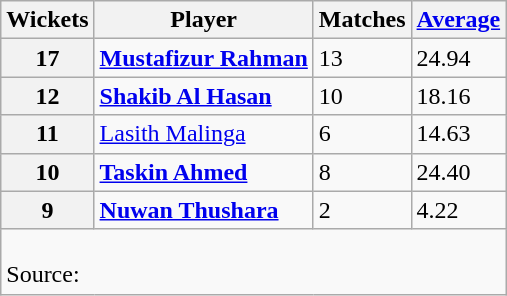<table class="wikitable">
<tr>
<th align="center"><strong>Wickets</strong></th>
<th align="center"><strong>Player</strong></th>
<th align="center"><strong>Matches</strong></th>
<th align="center"><strong><a href='#'>Average</a></strong></th>
</tr>
<tr>
<th>17</th>
<td> <strong><a href='#'>Mustafizur Rahman</a></strong></td>
<td>13</td>
<td>24.94</td>
</tr>
<tr>
<th>12</th>
<td> <strong><a href='#'>Shakib Al Hasan</a></strong></td>
<td>10</td>
<td>18.16</td>
</tr>
<tr>
<th>11</th>
<td> <a href='#'>Lasith Malinga</a></td>
<td>6</td>
<td>14.63</td>
</tr>
<tr>
<th>10</th>
<td> <strong><a href='#'>Taskin Ahmed</a></strong></td>
<td>8</td>
<td>24.40</td>
</tr>
<tr>
<th>9</th>
<td> <strong><a href='#'>Nuwan Thushara</a></strong></td>
<td>2</td>
<td>4.22</td>
</tr>
<tr>
<td colspan="4"><br>Source:</td>
</tr>
</table>
